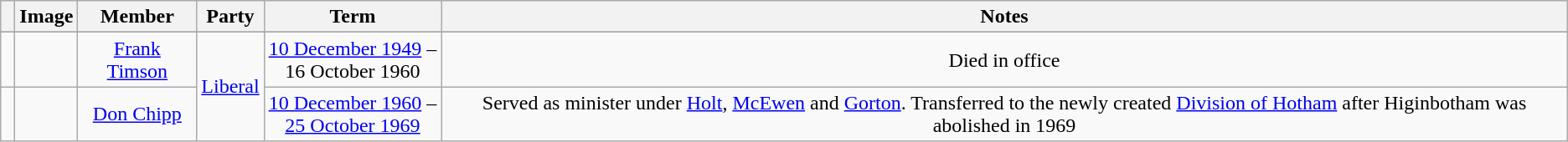<table class=wikitable style="text-align:center">
<tr>
<th></th>
<th>Image</th>
<th>Member</th>
<th>Party</th>
<th>Term</th>
<th>Notes</th>
</tr>
<tr>
</tr>
<tr>
<td> </td>
<td></td>
<td><a href='#'>Frank Timson</a><br></td>
<td rowspan="2"><a href='#'>Liberal</a></td>
<td nowrap><a href='#'>10 December 1949</a> –<br>16 October 1960</td>
<td>Died in office</td>
</tr>
<tr>
<td> </td>
<td></td>
<td><a href='#'>Don Chipp</a><br></td>
<td nowrap><a href='#'>10 December 1960</a> –<br><a href='#'>25 October 1969</a></td>
<td>Served as minister under <a href='#'>Holt</a>, <a href='#'>McEwen</a> and <a href='#'>Gorton</a>. Transferred to the newly created <a href='#'>Division of Hotham</a> after Higinbotham was abolished in 1969</td>
</tr>
</table>
